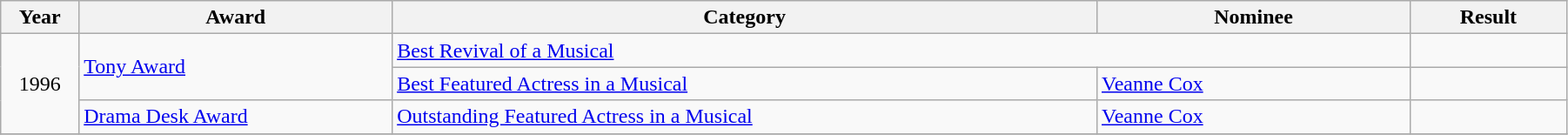<table class="wikitable" width="95%">
<tr>
<th width="5%">Year</th>
<th width="20%">Award</th>
<th width="45%">Category</th>
<th width="20%">Nominee</th>
<th width="10%">Result</th>
</tr>
<tr>
<td rowspan="3" align="center">1996</td>
<td rowspan="2"><a href='#'>Tony Award</a></td>
<td colspan="2"><a href='#'>Best Revival of a Musical</a></td>
<td></td>
</tr>
<tr>
<td><a href='#'>Best Featured Actress in a Musical</a></td>
<td><a href='#'>Veanne Cox</a></td>
<td></td>
</tr>
<tr>
<td><a href='#'>Drama Desk Award</a></td>
<td><a href='#'>Outstanding Featured Actress in a Musical</a></td>
<td><a href='#'>Veanne Cox</a></td>
<td></td>
</tr>
<tr>
</tr>
</table>
